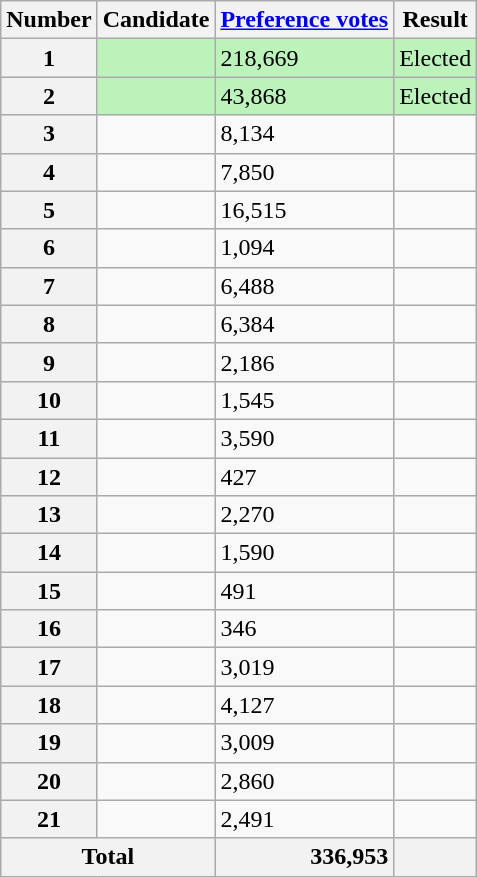<table class="wikitable sortable" >
<tr>
<th scope="col">Number</th>
<th scope="col">Candidate</th>
<th scope="col"><a href='#'>Preference votes</a></th>
<th scope="col">Result</th>
</tr>
<tr bgcolor=bbf3bb>
<th scope="row">1</th>
<td style="text-align:left"></td>
<td>218,669</td>
<td>Elected</td>
</tr>
<tr bgcolor=bbf3bb>
<th scope="row">2</th>
<td style="text-align:left"></td>
<td>43,868</td>
<td>Elected</td>
</tr>
<tr>
<th scope="row">3</th>
<td style="text-align:left"></td>
<td>8,134</td>
<td></td>
</tr>
<tr>
<th scope="row">4</th>
<td style="text-align:left"></td>
<td>7,850</td>
<td></td>
</tr>
<tr>
<th scope="row">5</th>
<td style="text-align:left"></td>
<td>16,515</td>
<td></td>
</tr>
<tr>
<th scope="row">6</th>
<td style="text-align:left"></td>
<td>1,094</td>
<td></td>
</tr>
<tr>
<th scope="row">7</th>
<td style="text-align:left"></td>
<td>6,488</td>
<td></td>
</tr>
<tr>
<th scope="row">8</th>
<td style="text-align:left"></td>
<td>6,384</td>
<td></td>
</tr>
<tr>
<th scope="row">9</th>
<td style="text-align:left"></td>
<td>2,186</td>
<td></td>
</tr>
<tr>
<th scope="row">10</th>
<td style="text-align:left"></td>
<td>1,545</td>
<td></td>
</tr>
<tr>
<th scope="row">11</th>
<td style="text-align:left"></td>
<td>3,590</td>
<td></td>
</tr>
<tr>
<th scope="row">12</th>
<td style="text-align:left"></td>
<td>427</td>
<td></td>
</tr>
<tr>
<th scope="row">13</th>
<td style="text-align:left"></td>
<td>2,270</td>
<td></td>
</tr>
<tr>
<th scope="row">14</th>
<td style="text-align:left"></td>
<td>1,590</td>
<td></td>
</tr>
<tr>
<th scope="row">15</th>
<td style="text-align:left"></td>
<td>491</td>
<td></td>
</tr>
<tr>
<th scope="row">16</th>
<td style="text-align:left"></td>
<td>346</td>
<td></td>
</tr>
<tr>
<th scope="row">17</th>
<td style="text-align:left"></td>
<td>3,019</td>
<td></td>
</tr>
<tr>
<th scope="row">18</th>
<td style="text-align:left"></td>
<td>4,127</td>
<td></td>
</tr>
<tr>
<th scope="row">19</th>
<td style="text-align:left"></td>
<td>3,009</td>
<td></td>
</tr>
<tr>
<th scope="row">20</th>
<td style="text-align:left"></td>
<td>2,860</td>
<td></td>
</tr>
<tr>
<th scope="row">21</th>
<td style="text-align:left"></td>
<td>2,491</td>
<td></td>
</tr>
<tr class="sortbottom">
<th scope="row"  colspan="2">Total</th>
<th style="text-align:right">336,953</th>
<th></th>
</tr>
</table>
